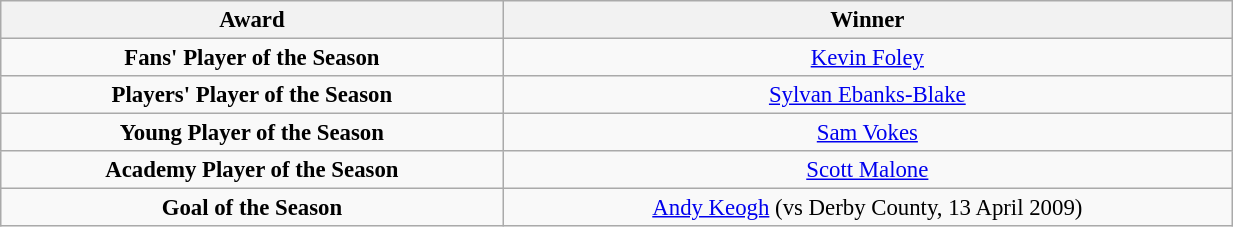<table class="wikitable" style="text-align:center; font-size:95%;width:65%; text-align:left">
<tr>
<th><strong>Award</strong></th>
<th><strong>Winner</strong></th>
</tr>
<tr --->
<td align="center"><strong>Fans' Player of the Season</strong></td>
<td align="center"><a href='#'>Kevin Foley</a></td>
</tr>
<tr --->
<td align="center"><strong>Players' Player of the Season</strong></td>
<td align="center"><a href='#'>Sylvan Ebanks-Blake</a></td>
</tr>
<tr --->
<td align="center"><strong>Young Player of the Season</strong></td>
<td align="center"><a href='#'>Sam Vokes</a></td>
</tr>
<tr --->
<td align="center"><strong>Academy Player of the Season</strong></td>
<td align="center"><a href='#'>Scott Malone</a></td>
</tr>
<tr --->
<td align="center"><strong>Goal of the Season</strong></td>
<td align="center"><a href='#'>Andy Keogh</a> (vs Derby County, 13 April 2009)</td>
</tr>
</table>
